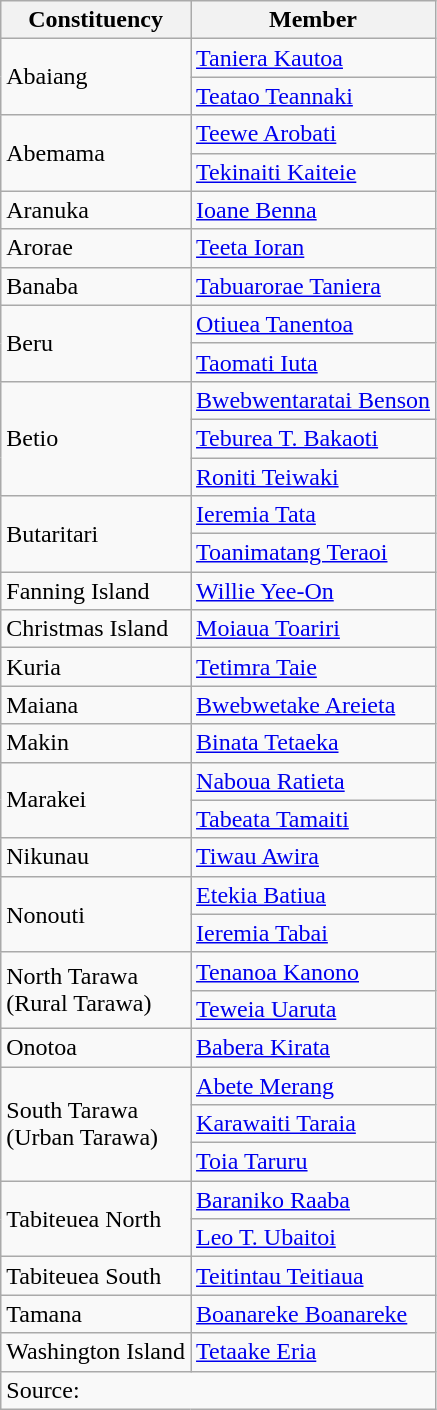<table class=wikitable>
<tr>
<th>Constituency</th>
<th>Member</th>
</tr>
<tr>
<td rowspan=2>Abaiang</td>
<td><a href='#'>Taniera Kautoa</a></td>
</tr>
<tr>
<td><a href='#'>Teatao Teannaki</a></td>
</tr>
<tr>
<td rowspan=2>Abemama</td>
<td><a href='#'>Teewe Arobati</a></td>
</tr>
<tr>
<td><a href='#'>Tekinaiti Kaiteie</a></td>
</tr>
<tr>
<td>Aranuka</td>
<td><a href='#'>Ioane Benna</a></td>
</tr>
<tr>
<td>Arorae</td>
<td><a href='#'>Teeta Ioran</a></td>
</tr>
<tr>
<td>Banaba</td>
<td><a href='#'>Tabuarorae Taniera</a></td>
</tr>
<tr>
<td rowspan=2>Beru</td>
<td><a href='#'>Otiuea Tanentoa</a></td>
</tr>
<tr>
<td><a href='#'>Taomati Iuta</a></td>
</tr>
<tr>
<td rowspan=3>Betio</td>
<td><a href='#'>Bwebwentaratai Benson</a></td>
</tr>
<tr>
<td><a href='#'>Teburea T. Bakaoti</a></td>
</tr>
<tr>
<td><a href='#'>Roniti Teiwaki</a></td>
</tr>
<tr>
<td rowspan=2>Butaritari</td>
<td><a href='#'>Ieremia Tata</a></td>
</tr>
<tr>
<td><a href='#'>Toanimatang Teraoi</a></td>
</tr>
<tr>
<td>Fanning Island</td>
<td><a href='#'>Willie Yee-On</a></td>
</tr>
<tr>
<td>Christmas Island</td>
<td><a href='#'>Moiaua Toariri</a></td>
</tr>
<tr>
<td>Kuria</td>
<td><a href='#'>Tetimra Taie</a></td>
</tr>
<tr>
<td>Maiana</td>
<td><a href='#'>Bwebwetake Areieta</a></td>
</tr>
<tr>
<td>Makin</td>
<td><a href='#'>Binata Tetaeka</a></td>
</tr>
<tr>
<td rowspan=2>Marakei</td>
<td><a href='#'>Naboua Ratieta</a></td>
</tr>
<tr>
<td><a href='#'>Tabeata Tamaiti</a></td>
</tr>
<tr>
<td>Nikunau</td>
<td><a href='#'>Tiwau Awira</a></td>
</tr>
<tr>
<td rowspan=2>Nonouti</td>
<td><a href='#'>Etekia Batiua</a></td>
</tr>
<tr>
<td><a href='#'>Ieremia Tabai</a></td>
</tr>
<tr>
<td rowspan=2>North Tarawa<br>(Rural Tarawa)</td>
<td><a href='#'>Tenanoa Kanono</a></td>
</tr>
<tr>
<td><a href='#'>Teweia Uaruta</a></td>
</tr>
<tr>
<td>Onotoa</td>
<td><a href='#'>Babera Kirata</a></td>
</tr>
<tr>
<td rowspan=3>South Tarawa<br>(Urban Tarawa)</td>
<td><a href='#'>Abete Merang</a></td>
</tr>
<tr>
<td><a href='#'>Karawaiti Taraia</a></td>
</tr>
<tr>
<td><a href='#'>Toia Taruru</a></td>
</tr>
<tr>
<td rowspan=2>Tabiteuea North</td>
<td><a href='#'>Baraniko Raaba</a></td>
</tr>
<tr>
<td><a href='#'>Leo T. Ubaitoi</a></td>
</tr>
<tr>
<td>Tabiteuea South</td>
<td><a href='#'>Teitintau Teitiaua</a></td>
</tr>
<tr>
<td>Tamana</td>
<td><a href='#'>Boanareke Boanareke</a></td>
</tr>
<tr>
<td>Washington Island</td>
<td><a href='#'>Tetaake Eria</a></td>
</tr>
<tr>
<td colspan=2>Source: </td>
</tr>
</table>
